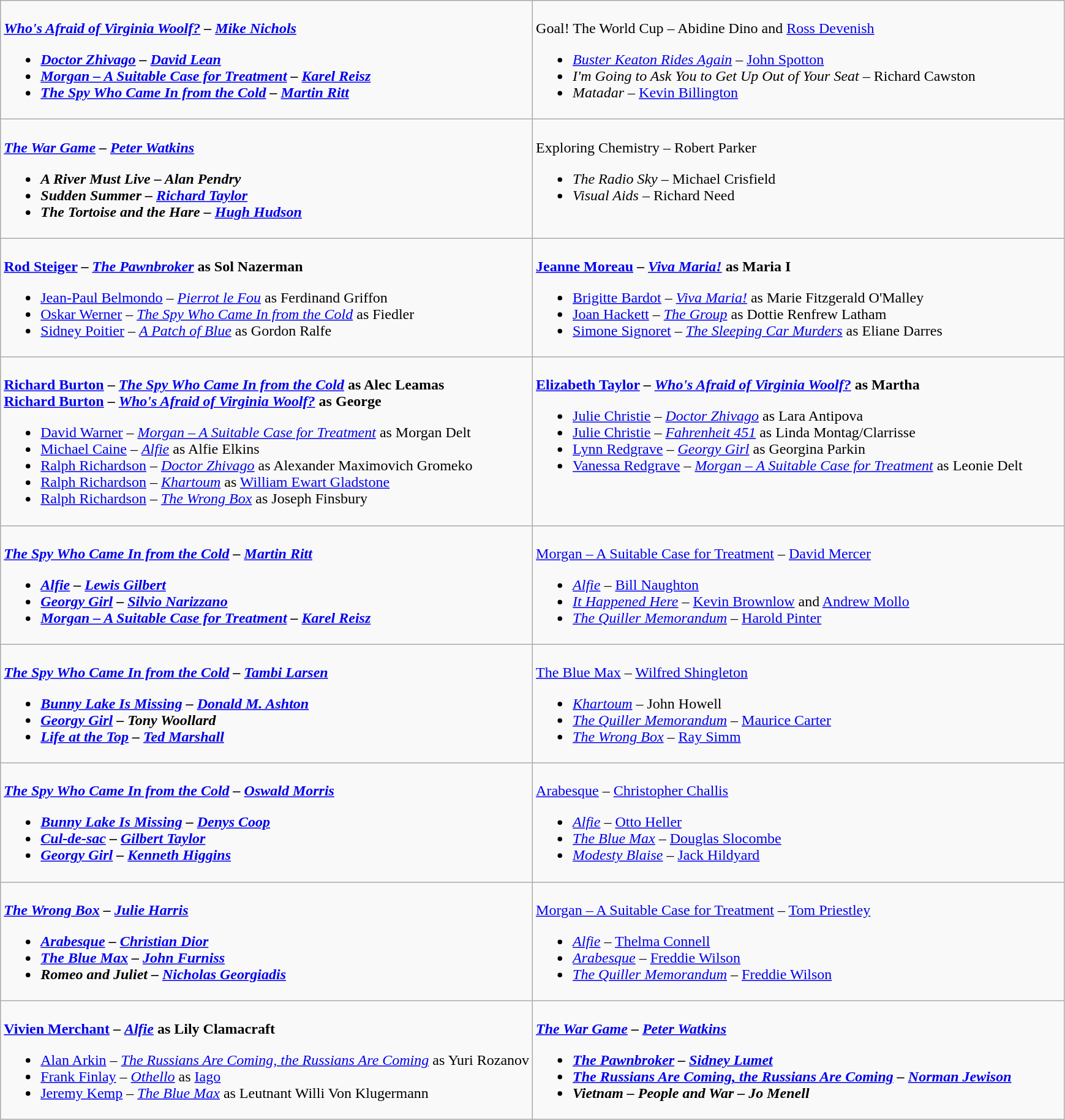<table class=wikitable>
<tr>
<td valign="top" width="50%"><br><strong><em><a href='#'>Who's Afraid of Virginia Woolf?</a><em> – <a href='#'>Mike Nichols</a><strong><ul><li></em><a href='#'>Doctor Zhivago</a><em> – <a href='#'>David Lean</a></li><li></em><a href='#'>Morgan – A Suitable Case for Treatment</a><em> – <a href='#'>Karel Reisz</a></li><li></em><a href='#'>The Spy Who Came In from the Cold</a><em> – <a href='#'>Martin Ritt</a></li></ul></td>
<td valign="top" width="50%"><br></em></strong>Goal! The World Cup</em> – Abidine Dino and <a href='#'>Ross Devenish</a></strong><ul><li><em><a href='#'>Buster Keaton Rides Again</a></em> – <a href='#'>John Spotton</a></li><li><em>I'm Going to Ask You to Get Up Out of Your Seat</em> – Richard Cawston</li><li><em>Matadar</em> – <a href='#'>Kevin Billington</a></li></ul></td>
</tr>
<tr>
<td valign="top" width="50%"><br><strong><em><a href='#'>The War Game</a><em> – <a href='#'>Peter Watkins</a><strong><ul><li></em>A River Must Live<em> – Alan Pendry</li><li></em>Sudden Summer<em> – <a href='#'>Richard Taylor</a></li><li></em>The Tortoise and the Hare<em> – <a href='#'>Hugh Hudson</a></li></ul></td>
<td valign="top" width="50%"><br></em></strong>Exploring Chemistry</em> – Robert Parker</strong><ul><li><em>The Radio Sky</em> – Michael Crisfield</li><li><em>Visual Aids</em> – Richard Need</li></ul></td>
</tr>
<tr>
<td valign="top" width="50%"><br><strong><a href='#'>Rod Steiger</a> – <em><a href='#'>The Pawnbroker</a></em> as Sol Nazerman</strong><ul><li><a href='#'>Jean-Paul Belmondo</a> – <em><a href='#'>Pierrot le Fou</a></em> as Ferdinand Griffon</li><li><a href='#'>Oskar Werner</a> – <em><a href='#'>The Spy Who Came In from the Cold</a></em> as Fiedler</li><li><a href='#'>Sidney Poitier</a> – <em><a href='#'>A Patch of Blue</a></em> as Gordon Ralfe</li></ul></td>
<td valign="top" width="50%"><br><strong><a href='#'>Jeanne Moreau</a> – <em><a href='#'>Viva Maria!</a></em> as Maria I</strong><ul><li><a href='#'>Brigitte Bardot</a> – <em><a href='#'>Viva Maria!</a></em> as Marie Fitzgerald O'Malley</li><li><a href='#'>Joan Hackett</a> – <em><a href='#'>The Group</a></em> as Dottie Renfrew Latham</li><li><a href='#'>Simone Signoret</a> – <em><a href='#'>The Sleeping Car Murders</a></em> as Eliane Darres</li></ul></td>
</tr>
<tr>
<td valign="top" width="50%"><br><strong><a href='#'>Richard Burton</a> – <em><a href='#'>The Spy Who Came In from the Cold</a></em> as Alec Leamas<br><a href='#'>Richard Burton</a> – <em><a href='#'>Who's Afraid of Virginia Woolf?</a></em> as George</strong><ul><li><a href='#'>David Warner</a> – <em><a href='#'>Morgan – A Suitable Case for Treatment</a></em> as Morgan Delt</li><li><a href='#'>Michael Caine</a> – <em><a href='#'>Alfie</a></em> as Alfie Elkins</li><li><a href='#'>Ralph Richardson</a> – <em><a href='#'>Doctor Zhivago</a></em> as Alexander Maximovich Gromeko</li><li><a href='#'>Ralph Richardson</a> – <em><a href='#'>Khartoum</a></em> as <a href='#'>William Ewart Gladstone</a></li><li><a href='#'>Ralph Richardson</a> – <em><a href='#'>The Wrong Box</a></em> as Joseph Finsbury</li></ul></td>
<td valign="top" width="50%"><br><strong><a href='#'>Elizabeth Taylor</a> – <em><a href='#'>Who's Afraid of Virginia Woolf?</a></em> as Martha</strong><ul><li><a href='#'>Julie Christie</a> – <em><a href='#'>Doctor Zhivago</a></em> as Lara Antipova</li><li><a href='#'>Julie Christie</a> – <em><a href='#'>Fahrenheit 451</a></em> as Linda Montag/Clarrisse</li><li><a href='#'>Lynn Redgrave</a> – <em><a href='#'>Georgy Girl</a></em> as Georgina Parkin</li><li><a href='#'>Vanessa Redgrave</a> – <em><a href='#'>Morgan – A Suitable Case for Treatment</a></em> as Leonie Delt</li></ul></td>
</tr>
<tr>
<td valign="top" width="50%"><br><strong><em><a href='#'>The Spy Who Came In from the Cold</a><em> – <a href='#'>Martin Ritt</a><strong><ul><li></em><a href='#'>Alfie</a><em> – <a href='#'>Lewis Gilbert</a></li><li></em><a href='#'>Georgy Girl</a><em> – <a href='#'>Silvio Narizzano</a></li><li></em><a href='#'>Morgan – A Suitable Case for Treatment</a><em> – <a href='#'>Karel Reisz</a></li></ul></td>
<td valign="top" width="50%"><br></em></strong><a href='#'>Morgan – A Suitable Case for Treatment</a></em> – <a href='#'>David Mercer</a></strong><ul><li><em><a href='#'>Alfie</a></em> – <a href='#'>Bill Naughton</a></li><li><em><a href='#'>It Happened Here</a></em> – <a href='#'>Kevin Brownlow</a> and <a href='#'>Andrew Mollo</a></li><li><em><a href='#'>The Quiller Memorandum</a></em> – <a href='#'>Harold Pinter</a></li></ul></td>
</tr>
<tr>
<td valign="top" width="50%"><br><strong><em><a href='#'>The Spy Who Came In from the Cold</a><em> – <a href='#'>Tambi Larsen</a><strong><ul><li></em><a href='#'>Bunny Lake Is Missing</a><em> – <a href='#'>Donald M. Ashton</a></li><li></em><a href='#'>Georgy Girl</a><em> – Tony Woollard</li><li></em><a href='#'>Life at the Top</a><em> – <a href='#'>Ted Marshall</a></li></ul></td>
<td valign="top" width="50%"><br></em></strong><a href='#'>The Blue Max</a></em> – <a href='#'>Wilfred Shingleton</a></strong><ul><li><em><a href='#'>Khartoum</a></em> – John Howell</li><li><em><a href='#'>The Quiller Memorandum</a></em> – <a href='#'>Maurice Carter</a></li><li><em><a href='#'>The Wrong Box</a></em> – <a href='#'>Ray Simm</a></li></ul></td>
</tr>
<tr>
<td valign="top" width="50%"><br><strong><em><a href='#'>The Spy Who Came In from the Cold</a><em> – <a href='#'>Oswald Morris</a><strong><ul><li></em><a href='#'>Bunny Lake Is Missing</a><em> – <a href='#'>Denys Coop</a></li><li></em><a href='#'>Cul-de-sac</a><em> – <a href='#'>Gilbert Taylor</a></li><li></em><a href='#'>Georgy Girl</a><em> – <a href='#'>Kenneth Higgins</a></li></ul></td>
<td valign="top" width="50%"><br></em></strong><a href='#'>Arabesque</a></em> – <a href='#'>Christopher Challis</a></strong><ul><li><em><a href='#'>Alfie</a></em> – <a href='#'>Otto Heller</a></li><li><em><a href='#'>The Blue Max</a></em> – <a href='#'>Douglas Slocombe</a></li><li><em><a href='#'>Modesty Blaise</a></em> – <a href='#'>Jack Hildyard</a></li></ul></td>
</tr>
<tr>
<td valign="top" width="50%"><br><strong><em><a href='#'>The Wrong Box</a><em> – <a href='#'>Julie Harris</a><strong><ul><li></em><a href='#'>Arabesque</a><em> – <a href='#'>Christian Dior</a></li><li></em><a href='#'>The Blue Max</a><em> – <a href='#'>John Furniss</a></li><li></em>Romeo and Juliet<em> – <a href='#'>Nicholas Georgiadis</a></li></ul></td>
<td valign="top" width="50%"><br></em></strong><a href='#'>Morgan – A Suitable Case for Treatment</a></em> – <a href='#'>Tom Priestley</a></strong><ul><li><em><a href='#'>Alfie</a></em> – <a href='#'>Thelma Connell</a></li><li><em><a href='#'>Arabesque</a></em> – <a href='#'>Freddie Wilson</a></li><li><em><a href='#'>The Quiller Memorandum</a></em> – <a href='#'>Freddie Wilson</a></li></ul></td>
</tr>
<tr>
<td valign="top" width="50%"><br><strong><a href='#'>Vivien Merchant</a> – <em><a href='#'>Alfie</a></em> as Lily Clamacraft</strong><ul><li><a href='#'>Alan Arkin</a> – <em><a href='#'>The Russians Are Coming, the Russians Are Coming</a></em> as Yuri Rozanov</li><li><a href='#'>Frank Finlay</a> – <em><a href='#'>Othello</a></em> as <a href='#'>Iago</a></li><li><a href='#'>Jeremy Kemp</a> – <em><a href='#'>The Blue Max</a></em> as Leutnant Willi Von Klugermann</li></ul></td>
<td valign="top" width="50%"><br><strong><em><a href='#'>The War Game</a><em> – <a href='#'>Peter Watkins</a><strong><ul><li></em><a href='#'>The Pawnbroker</a><em> – <a href='#'>Sidney Lumet</a></li><li></em><a href='#'>The Russians Are Coming, the Russians Are Coming</a><em> – <a href='#'>Norman Jewison</a></li><li></em>Vietnam – People and War<em> – Jo Menell</li></ul></td>
</tr>
</table>
